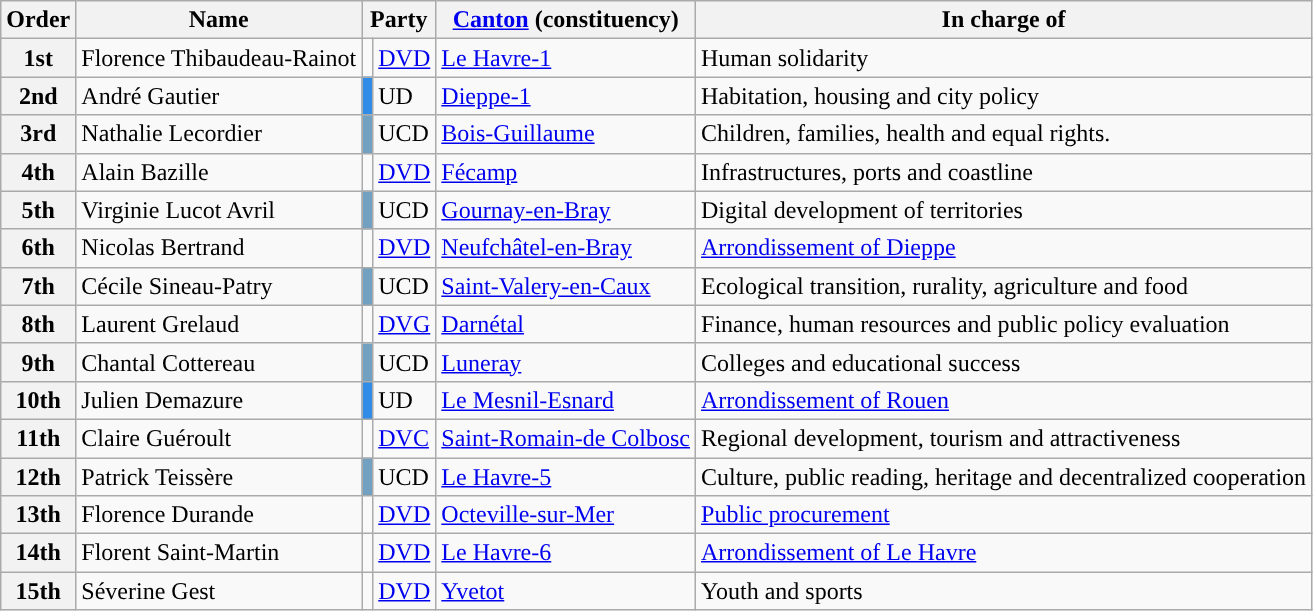<table class="wikitable sortable">
<tr>
<th>Order</th>
<th>Name</th>
<th colspan="2">Party</th>
<th><a href='#'>Canton</a> (constituency)</th>
<th>In charge of</th>
</tr>
<tr>
<th>1st</th>
<td>Florence Thibaudeau-Rainot</td>
<td style="color:inherit;background:"></td>
<td><a href='#'>DVD</a></td>
<td><a href='#'>Le Havre-1</a></td>
<td>Human solidarity</td>
</tr>
<tr>
<th>2nd</th>
<td>André Gautier</td>
<td style="color:inherit;background:#318CE7"></td>
<td>UD</td>
<td><a href='#'>Dieppe-1</a></td>
<td>Habitation, housing and city policy</td>
</tr>
<tr>
<th>3rd</th>
<td>Nathalie Lecordier</td>
<td style="color:inherit;background:#72A0C1"></td>
<td>UCD</td>
<td><a href='#'>Bois-Guillaume</a></td>
<td>Children, families, health and equal rights.</td>
</tr>
<tr>
<th>4th</th>
<td>Alain Bazille</td>
<td style="color:inherit;background:"></td>
<td><a href='#'>DVD</a></td>
<td><a href='#'>Fécamp</a></td>
<td>Infrastructures, ports and coastline</td>
</tr>
<tr>
<th>5th</th>
<td>Virginie Lucot Avril</td>
<td style="color:inherit;background:#72A0C1"></td>
<td>UCD</td>
<td><a href='#'>Gournay-en-Bray</a></td>
<td>Digital development of territories</td>
</tr>
<tr>
<th>6th</th>
<td>Nicolas Bertrand</td>
<td style="color:inherit;background:"></td>
<td><a href='#'>DVD</a></td>
<td><a href='#'>Neufchâtel-en-Bray</a></td>
<td><a href='#'>Arrondissement of Dieppe</a></td>
</tr>
<tr>
<th>7th</th>
<td>Cécile Sineau-Patry</td>
<td style="color:inherit;background:#72A0C1"></td>
<td>UCD</td>
<td><a href='#'>Saint-Valery-en-Caux</a></td>
<td>Ecological transition, rurality, agriculture and food</td>
</tr>
<tr>
<th>8th</th>
<td>Laurent Grelaud</td>
<td style="color:inherit;background:"></td>
<td><a href='#'>DVG</a></td>
<td><a href='#'>Darnétal</a></td>
<td>Finance, human resources and public policy evaluation</td>
</tr>
<tr>
<th>9th</th>
<td>Chantal Cottereau</td>
<td style="color:inherit;background:#72A0C1"></td>
<td>UCD</td>
<td><a href='#'>Luneray</a></td>
<td>Colleges and educational success</td>
</tr>
<tr>
<th>10th</th>
<td>Julien Demazure</td>
<td style="color:inherit;background:#318CE7"></td>
<td>UD</td>
<td><a href='#'>Le Mesnil-Esnard</a></td>
<td><a href='#'>Arrondissement of Rouen</a></td>
</tr>
<tr>
<th>11th</th>
<td>Claire Guéroult</td>
<td style="color:inherit;background:"></td>
<td><a href='#'>DVC</a></td>
<td><a href='#'>Saint-Romain-de Colbosc</a></td>
<td>Regional development, tourism and attractiveness</td>
</tr>
<tr>
<th>12th</th>
<td>Patrick Teissère</td>
<td style="color:inherit;background:#72A0C1"></td>
<td>UCD</td>
<td><a href='#'>Le Havre-5</a></td>
<td>Culture, public reading, heritage and decentralized cooperation</td>
</tr>
<tr>
<th>13th</th>
<td>Florence Durande</td>
<td style="color:inherit;background:"></td>
<td><a href='#'>DVD</a></td>
<td><a href='#'>Octeville-sur-Mer</a></td>
<td><a href='#'>Public procurement</a></td>
</tr>
<tr>
<th>14th</th>
<td>Florent Saint-Martin</td>
<td style="color:inherit;background:"></td>
<td><a href='#'>DVD</a></td>
<td><a href='#'>Le Havre-6</a></td>
<td><a href='#'>Arrondissement of Le Havre</a></td>
</tr>
<tr>
<th>15th</th>
<td>Séverine Gest</td>
<td style="color:inherit;background:"></td>
<td><a href='#'>DVD</a></td>
<td><a href='#'>Yvetot</a></td>
<td>Youth and sports</td>
</tr>
</table>
